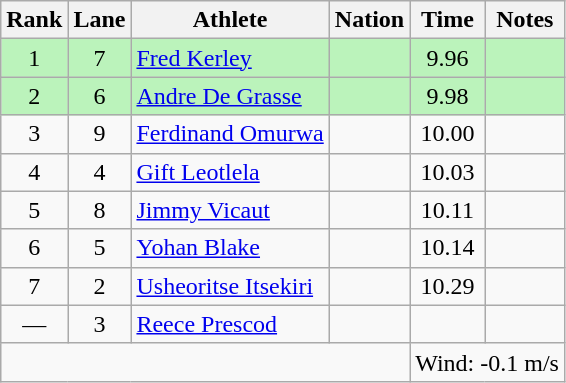<table class="wikitable sortable" style="text-align:center;">
<tr>
<th>Rank</th>
<th>Lane</th>
<th>Athlete</th>
<th>Nation</th>
<th>Time</th>
<th>Notes</th>
</tr>
<tr bgcolor=#bbf3bb>
<td>1</td>
<td>7</td>
<td align="left"><a href='#'>Fred Kerley</a></td>
<td align="left"></td>
<td>9.96</td>
<td></td>
</tr>
<tr bgcolor=#bbf3bb>
<td>2</td>
<td>6</td>
<td align="left"><a href='#'>Andre De Grasse</a></td>
<td align="left"></td>
<td>9.98</td>
<td></td>
</tr>
<tr>
<td>3</td>
<td>9</td>
<td align="left"><a href='#'>Ferdinand Omurwa</a></td>
<td align="left"></td>
<td>10.00</td>
<td></td>
</tr>
<tr>
<td>4</td>
<td>4</td>
<td align="left"><a href='#'>Gift Leotlela</a></td>
<td align="left"></td>
<td>10.03</td>
<td></td>
</tr>
<tr>
<td>5</td>
<td>8</td>
<td align="left"><a href='#'>Jimmy Vicaut</a></td>
<td align="left"></td>
<td>10.11</td>
<td></td>
</tr>
<tr>
<td>6</td>
<td>5</td>
<td align="left"><a href='#'>Yohan Blake</a></td>
<td align="left"></td>
<td>10.14</td>
<td></td>
</tr>
<tr>
<td>7</td>
<td>2</td>
<td align="left"><a href='#'>Usheoritse Itsekiri</a></td>
<td align="left"></td>
<td>10.29</td>
<td></td>
</tr>
<tr>
<td data-sort-value=8>—</td>
<td>3</td>
<td align="left"><a href='#'>Reece Prescod</a></td>
<td align="left"></td>
<td data-sort-value=99.99></td>
<td></td>
</tr>
<tr class="sortbottom">
<td colspan=4></td>
<td colspan="3" style="text-align:left;">Wind: -0.1 m/s</td>
</tr>
</table>
